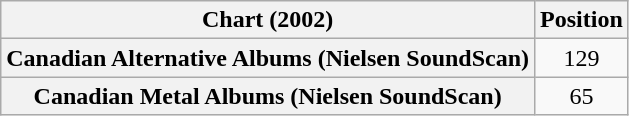<table class="wikitable sortable plainrowheaders" style="text-align:center;">
<tr>
<th scope="col">Chart (2002)</th>
<th scope="col">Position</th>
</tr>
<tr>
<th scope="row">Canadian Alternative Albums (Nielsen SoundScan)</th>
<td>129</td>
</tr>
<tr>
<th scope="row">Canadian Metal Albums (Nielsen SoundScan)</th>
<td>65</td>
</tr>
</table>
